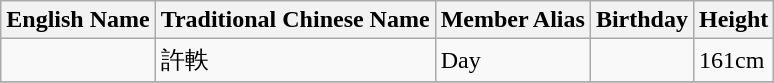<table class="wikitable">
<tr>
<th>English Name</th>
<th>Traditional Chinese Name</th>
<th>Member Alias</th>
<th>Birthday</th>
<th>Height</th>
</tr>
<tr>
<td></td>
<td>許軼</td>
<td>Day</td>
<td> </td>
<td>161cm</td>
</tr>
<tr>
</tr>
</table>
